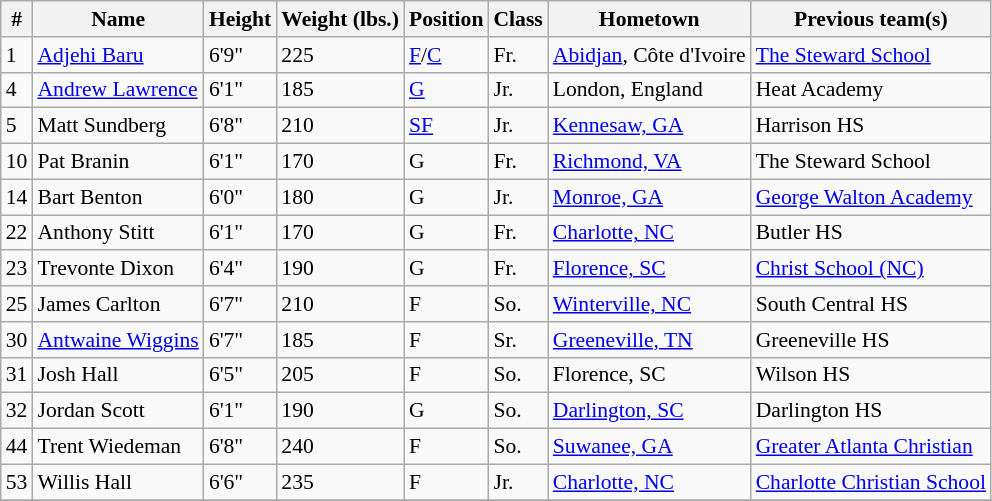<table class="wikitable" style="font-size: 90%">
<tr>
<th>#</th>
<th>Name</th>
<th>Height</th>
<th>Weight (lbs.)</th>
<th>Position</th>
<th>Class</th>
<th>Hometown</th>
<th>Previous team(s)</th>
</tr>
<tr>
<td>1</td>
<td><a href='#'>Adjehi Baru</a></td>
<td>6'9"</td>
<td>225</td>
<td><a href='#'>F</a>/<a href='#'>C</a></td>
<td>Fr.</td>
<td><a href='#'>Abidjan</a>, Côte d'Ivoire</td>
<td><a href='#'>The Steward School</a></td>
</tr>
<tr>
<td>4</td>
<td><a href='#'>Andrew Lawrence</a></td>
<td>6'1"</td>
<td>185</td>
<td><a href='#'>G</a></td>
<td>Jr.</td>
<td>London, England</td>
<td>Heat Academy</td>
</tr>
<tr>
<td>5</td>
<td>Matt Sundberg</td>
<td>6'8"</td>
<td>210</td>
<td><a href='#'>SF</a></td>
<td>Jr.</td>
<td><a href='#'>Kennesaw, GA</a></td>
<td>Harrison HS</td>
</tr>
<tr>
<td>10</td>
<td>Pat Branin</td>
<td>6'1"</td>
<td>170</td>
<td>G</td>
<td>Fr.</td>
<td><a href='#'>Richmond, VA</a></td>
<td>The Steward School</td>
</tr>
<tr>
<td>14</td>
<td>Bart Benton</td>
<td>6'0"</td>
<td>180</td>
<td>G</td>
<td>Jr.</td>
<td><a href='#'>Monroe, GA</a></td>
<td><a href='#'>George Walton Academy</a></td>
</tr>
<tr>
<td>22</td>
<td>Anthony Stitt</td>
<td>6'1"</td>
<td>170</td>
<td>G</td>
<td>Fr.</td>
<td><a href='#'>Charlotte, NC</a></td>
<td>Butler HS</td>
</tr>
<tr>
<td>23</td>
<td>Trevonte Dixon</td>
<td>6'4"</td>
<td>190</td>
<td>G</td>
<td>Fr.</td>
<td><a href='#'>Florence, SC</a></td>
<td><a href='#'>Christ School (NC)</a></td>
</tr>
<tr>
<td>25</td>
<td>James Carlton</td>
<td>6'7"</td>
<td>210</td>
<td>F</td>
<td>So.</td>
<td><a href='#'>Winterville, NC</a></td>
<td>South Central HS</td>
</tr>
<tr>
<td>30</td>
<td><a href='#'>Antwaine Wiggins</a></td>
<td>6'7"</td>
<td>185</td>
<td>F</td>
<td>Sr.</td>
<td><a href='#'>Greeneville, TN</a></td>
<td>Greeneville HS</td>
</tr>
<tr>
<td>31</td>
<td>Josh Hall</td>
<td>6'5"</td>
<td>205</td>
<td>F</td>
<td>So.</td>
<td>Florence, SC</td>
<td>Wilson HS</td>
</tr>
<tr>
<td>32</td>
<td>Jordan Scott</td>
<td>6'1"</td>
<td>190</td>
<td>G</td>
<td>So.</td>
<td><a href='#'>Darlington, SC</a></td>
<td>Darlington HS</td>
</tr>
<tr>
<td>44</td>
<td>Trent Wiedeman</td>
<td>6'8"</td>
<td>240</td>
<td>F</td>
<td>So.</td>
<td><a href='#'>Suwanee, GA</a></td>
<td><a href='#'>Greater Atlanta Christian</a></td>
</tr>
<tr>
<td>53</td>
<td>Willis Hall</td>
<td>6'6"</td>
<td>235</td>
<td>F</td>
<td>Jr.</td>
<td><a href='#'>Charlotte, NC</a></td>
<td><a href='#'>Charlotte Christian School</a></td>
</tr>
<tr>
</tr>
</table>
